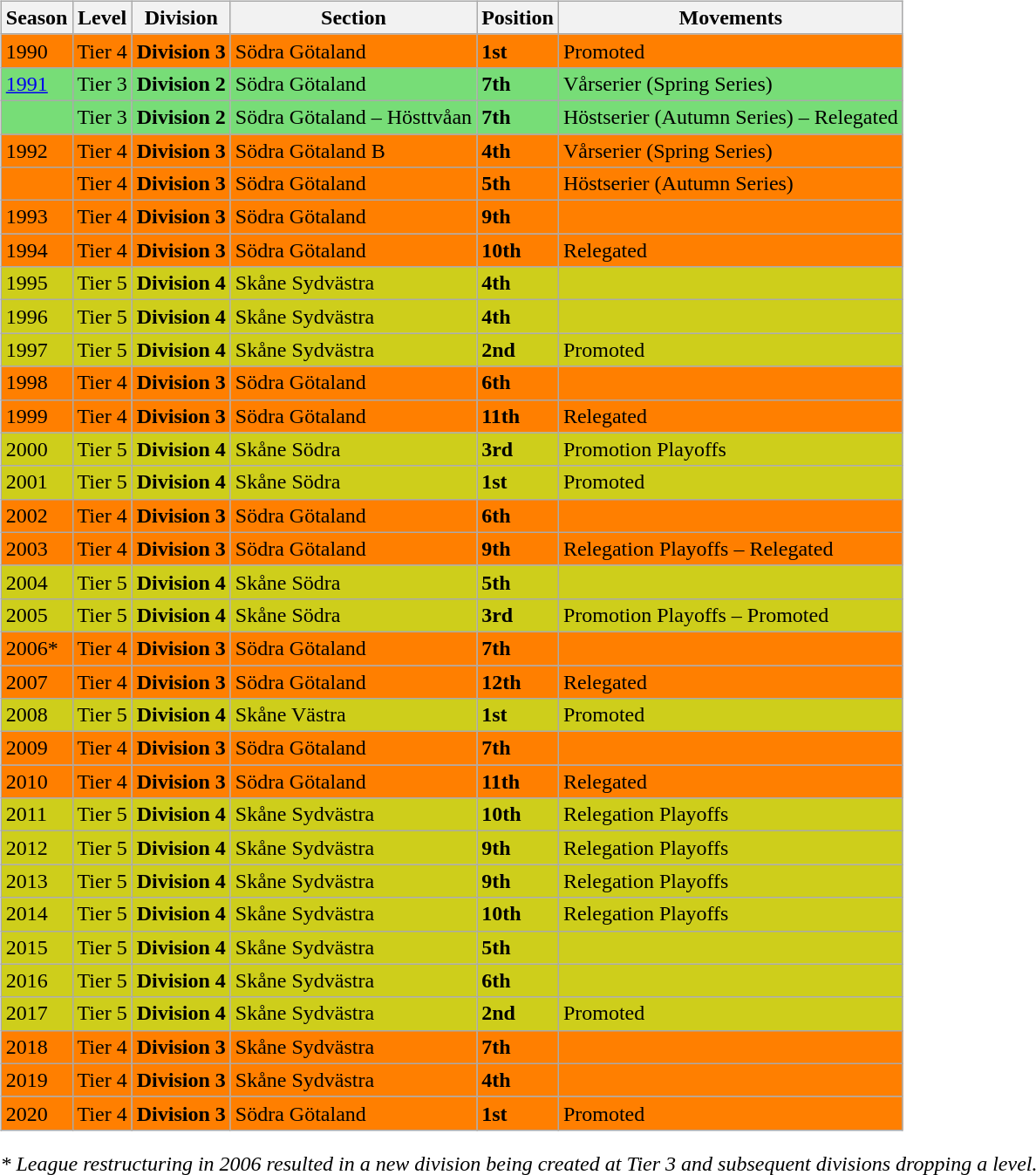<table>
<tr>
<td valign="top" width=0%><br><table class="wikitable">
<tr style="background:#f0f6fa;">
<th><strong>Season</strong></th>
<th><strong>Level</strong></th>
<th><strong>Division</strong></th>
<th><strong>Section</strong></th>
<th><strong>Position</strong></th>
<th><strong>Movements</strong></th>
</tr>
<tr>
<td style="background:#FF7F00;">1990</td>
<td style="background:#FF7F00;">Tier 4</td>
<td style="background:#FF7F00;"><strong>Division 3</strong></td>
<td style="background:#FF7F00;">Södra Götaland</td>
<td style="background:#FF7F00;"><strong>1st</strong></td>
<td style="background:#FF7F00;">Promoted</td>
</tr>
<tr>
<td style="background:#77DD77;"><a href='#'>1991</a></td>
<td style="background:#77DD77;">Tier 3</td>
<td style="background:#77DD77;"><strong>Division 2</strong></td>
<td style="background:#77DD77;">Södra Götaland</td>
<td style="background:#77DD77;"><strong>7th</strong></td>
<td style="background:#77DD77;">Vårserier (Spring Series)</td>
</tr>
<tr>
<td style="background:#77DD77;"></td>
<td style="background:#77DD77;">Tier 3</td>
<td style="background:#77DD77;"><strong>Division 2</strong></td>
<td style="background:#77DD77;">Södra Götaland – Hösttvåan</td>
<td style="background:#77DD77;"><strong>7th</strong></td>
<td style="background:#77DD77;">Höstserier (Autumn Series) – Relegated</td>
</tr>
<tr>
<td style="background:#FF7F00;">1992</td>
<td style="background:#FF7F00;">Tier 4</td>
<td style="background:#FF7F00;"><strong>Division 3</strong></td>
<td style="background:#FF7F00;">Södra Götaland B</td>
<td style="background:#FF7F00;"><strong>4th</strong></td>
<td style="background:#FF7F00;">Vårserier (Spring Series)</td>
</tr>
<tr>
<td style="background:#FF7F00;"></td>
<td style="background:#FF7F00;">Tier 4</td>
<td style="background:#FF7F00;"><strong>Division 3</strong></td>
<td style="background:#FF7F00;">Södra Götaland</td>
<td style="background:#FF7F00;"><strong>5th</strong></td>
<td style="background:#FF7F00;">Höstserier (Autumn Series)</td>
</tr>
<tr>
<td style="background:#FF7F00;">1993</td>
<td style="background:#FF7F00;">Tier 4</td>
<td style="background:#FF7F00;"><strong>Division 3</strong></td>
<td style="background:#FF7F00;">Södra Götaland</td>
<td style="background:#FF7F00;"><strong>9th</strong></td>
<td style="background:#FF7F00;"></td>
</tr>
<tr>
<td style="background:#FF7F00;">1994</td>
<td style="background:#FF7F00;">Tier 4</td>
<td style="background:#FF7F00;"><strong>Division 3</strong></td>
<td style="background:#FF7F00;">Södra Götaland</td>
<td style="background:#FF7F00;"><strong>10th</strong></td>
<td style="background:#FF7F00;">Relegated</td>
</tr>
<tr>
<td style="background:#CECE1B;">1995</td>
<td style="background:#CECE1B;">Tier 5</td>
<td style="background:#CECE1B;"><strong>Division 4</strong></td>
<td style="background:#CECE1B;">Skåne Sydvästra</td>
<td style="background:#CECE1B;"><strong>4th</strong></td>
<td style="background:#CECE1B;"></td>
</tr>
<tr>
<td style="background:#CECE1B;">1996</td>
<td style="background:#CECE1B;">Tier 5</td>
<td style="background:#CECE1B;"><strong>Division 4</strong></td>
<td style="background:#CECE1B;">Skåne Sydvästra</td>
<td style="background:#CECE1B;"><strong>4th</strong></td>
<td style="background:#CECE1B;"></td>
</tr>
<tr>
<td style="background:#CECE1B;">1997</td>
<td style="background:#CECE1B;">Tier 5</td>
<td style="background:#CECE1B;"><strong>Division 4</strong></td>
<td style="background:#CECE1B;">Skåne Sydvästra</td>
<td style="background:#CECE1B;"><strong>2nd</strong></td>
<td style="background:#CECE1B;">Promoted</td>
</tr>
<tr>
<td style="background:#FF7F00;">1998</td>
<td style="background:#FF7F00;">Tier 4</td>
<td style="background:#FF7F00;"><strong>Division 3</strong></td>
<td style="background:#FF7F00;">Södra Götaland</td>
<td style="background:#FF7F00;"><strong>6th</strong></td>
<td style="background:#FF7F00;"></td>
</tr>
<tr>
<td style="background:#FF7F00;">1999</td>
<td style="background:#FF7F00;">Tier 4</td>
<td style="background:#FF7F00;"><strong>Division 3</strong></td>
<td style="background:#FF7F00;">Södra Götaland</td>
<td style="background:#FF7F00;"><strong>11th</strong></td>
<td style="background:#FF7F00;">Relegated</td>
</tr>
<tr>
<td style="background:#CECE1B;">2000</td>
<td style="background:#CECE1B;">Tier 5</td>
<td style="background:#CECE1B;"><strong>Division 4</strong></td>
<td style="background:#CECE1B;">Skåne Södra</td>
<td style="background:#CECE1B;"><strong>3rd</strong></td>
<td style="background:#CECE1B;">Promotion Playoffs</td>
</tr>
<tr>
<td style="background:#CECE1B;">2001</td>
<td style="background:#CECE1B;">Tier 5</td>
<td style="background:#CECE1B;"><strong>Division 4</strong></td>
<td style="background:#CECE1B;">Skåne Södra</td>
<td style="background:#CECE1B;"><strong>1st</strong></td>
<td style="background:#CECE1B;">Promoted</td>
</tr>
<tr>
<td style="background:#FF7F00;">2002</td>
<td style="background:#FF7F00;">Tier 4</td>
<td style="background:#FF7F00;"><strong>Division 3</strong></td>
<td style="background:#FF7F00;">Södra Götaland</td>
<td style="background:#FF7F00;"><strong>6th</strong></td>
<td style="background:#FF7F00;"></td>
</tr>
<tr>
<td style="background:#FF7F00;">2003</td>
<td style="background:#FF7F00;">Tier 4</td>
<td style="background:#FF7F00;"><strong>Division 3</strong></td>
<td style="background:#FF7F00;">Södra Götaland</td>
<td style="background:#FF7F00;"><strong>9th</strong></td>
<td style="background:#FF7F00;">Relegation Playoffs – Relegated</td>
</tr>
<tr>
<td style="background:#CECE1B;">2004</td>
<td style="background:#CECE1B;">Tier 5</td>
<td style="background:#CECE1B;"><strong>Division 4</strong></td>
<td style="background:#CECE1B;">Skåne Södra</td>
<td style="background:#CECE1B;"><strong>5th</strong></td>
<td style="background:#CECE1B;"></td>
</tr>
<tr>
<td style="background:#CECE1B;">2005</td>
<td style="background:#CECE1B;">Tier 5</td>
<td style="background:#CECE1B;"><strong>Division 4</strong></td>
<td style="background:#CECE1B;">Skåne Södra</td>
<td style="background:#CECE1B;"><strong>3rd</strong></td>
<td style="background:#CECE1B;">Promotion Playoffs – Promoted</td>
</tr>
<tr>
<td style="background:#FF7F00;">2006*</td>
<td style="background:#FF7F00;">Tier 4</td>
<td style="background:#FF7F00;"><strong>Division 3</strong></td>
<td style="background:#FF7F00;">Södra Götaland</td>
<td style="background:#FF7F00;"><strong>7th</strong></td>
<td style="background:#FF7F00;"></td>
</tr>
<tr>
<td style="background:#FF7F00;">2007</td>
<td style="background:#FF7F00;">Tier 4</td>
<td style="background:#FF7F00;"><strong>Division 3</strong></td>
<td style="background:#FF7F00;">Södra Götaland</td>
<td style="background:#FF7F00;"><strong>12th</strong></td>
<td style="background:#FF7F00;">Relegated</td>
</tr>
<tr>
<td style="background:#CECE1B;">2008</td>
<td style="background:#CECE1B;">Tier 5</td>
<td style="background:#CECE1B;"><strong>Division 4</strong></td>
<td style="background:#CECE1B;">Skåne Västra</td>
<td style="background:#CECE1B;"><strong>1st</strong></td>
<td style="background:#CECE1B;">Promoted</td>
</tr>
<tr>
<td style="background:#FF7F00;">2009</td>
<td style="background:#FF7F00;">Tier 4</td>
<td style="background:#FF7F00;"><strong>Division 3</strong></td>
<td style="background:#FF7F00;">Södra Götaland</td>
<td style="background:#FF7F00;"><strong>7th</strong></td>
<td style="background:#FF7F00;"></td>
</tr>
<tr>
<td style="background:#FF7F00;">2010</td>
<td style="background:#FF7F00;">Tier 4</td>
<td style="background:#FF7F00;"><strong>Division 3</strong></td>
<td style="background:#FF7F00;">Södra Götaland</td>
<td style="background:#FF7F00;"><strong>11th</strong></td>
<td style="background:#FF7F00;">Relegated</td>
</tr>
<tr>
<td style="background:#CECE1B;">2011</td>
<td style="background:#CECE1B;">Tier 5</td>
<td style="background:#CECE1B;"><strong>Division 4</strong></td>
<td style="background:#CECE1B;">Skåne Sydvästra</td>
<td style="background:#CECE1B;"><strong>10th</strong></td>
<td style="background:#CECE1B;">Relegation Playoffs</td>
</tr>
<tr>
<td style="background:#CECE1B;">2012</td>
<td style="background:#CECE1B;">Tier 5</td>
<td style="background:#CECE1B;"><strong>Division 4</strong></td>
<td style="background:#CECE1B;">Skåne Sydvästra</td>
<td style="background:#CECE1B;"><strong>9th</strong></td>
<td style="background:#CECE1B;">Relegation Playoffs</td>
</tr>
<tr>
<td style="background:#CECE1B;">2013</td>
<td style="background:#CECE1B;">Tier 5</td>
<td style="background:#CECE1B;"><strong>Division 4</strong></td>
<td style="background:#CECE1B;">Skåne Sydvästra</td>
<td style="background:#CECE1B;"><strong>9th</strong></td>
<td style="background:#CECE1B;">Relegation Playoffs</td>
</tr>
<tr>
<td style="background:#CECE1B;">2014</td>
<td style="background:#CECE1B;">Tier 5</td>
<td style="background:#CECE1B;"><strong>Division 4</strong></td>
<td style="background:#CECE1B;">Skåne Sydvästra</td>
<td style="background:#CECE1B;"><strong>10th</strong></td>
<td style="background:#CECE1B;">Relegation Playoffs</td>
</tr>
<tr>
<td style="background:#CECE1B;">2015</td>
<td style="background:#CECE1B;">Tier 5</td>
<td style="background:#CECE1B;"><strong>Division 4</strong></td>
<td style="background:#CECE1B;">Skåne Sydvästra</td>
<td style="background:#CECE1B;"><strong>5th</strong></td>
<td style="background:#CECE1B;"></td>
</tr>
<tr>
<td style="background:#CECE1B;">2016</td>
<td style="background:#CECE1B;">Tier 5</td>
<td style="background:#CECE1B;"><strong>Division 4</strong></td>
<td style="background:#CECE1B;">Skåne Sydvästra</td>
<td style="background:#CECE1B;"><strong>6th</strong></td>
<td style="background:#CECE1B;"></td>
</tr>
<tr>
<td style="background:#CECE1B;">2017</td>
<td style="background:#CECE1B;">Tier 5</td>
<td style="background:#CECE1B;"><strong>Division 4</strong></td>
<td style="background:#CECE1B;">Skåne Sydvästra</td>
<td style="background:#CECE1B;"><strong>2nd</strong></td>
<td style="background:#CECE1B;">Promoted</td>
</tr>
<tr>
<td style="background:#FF7F00;">2018</td>
<td style="background:#FF7F00;">Tier 4</td>
<td style="background:#FF7F00;"><strong>Division 3</strong></td>
<td style="background:#FF7F00;">Skåne Sydvästra</td>
<td style="background:#FF7F00;"><strong>7th</strong></td>
<td style="background:#FF7F00;"></td>
</tr>
<tr>
<td style="background:#FF7F00;">2019</td>
<td style="background:#FF7F00;">Tier 4</td>
<td style="background:#FF7F00;"><strong>Division 3</strong></td>
<td style="background:#FF7F00;">Skåne Sydvästra</td>
<td style="background:#FF7F00;"><strong>4th</strong></td>
<td style="background:#FF7F00;"></td>
</tr>
<tr>
<td style="background:#FF7F00;">2020</td>
<td style="background:#FF7F00;">Tier 4</td>
<td style="background:#FF7F00;"><strong>Division 3</strong></td>
<td style="background:#FF7F00;">Södra Götaland</td>
<td style="background:#FF7F00;"><strong>1st</strong></td>
<td style="background:#FF7F00;">Promoted</td>
</tr>
</table>
<em>* League restructuring in 2006 resulted in a new division being created at Tier 3 and subsequent divisions dropping a level.</em></td>
</tr>
</table>
